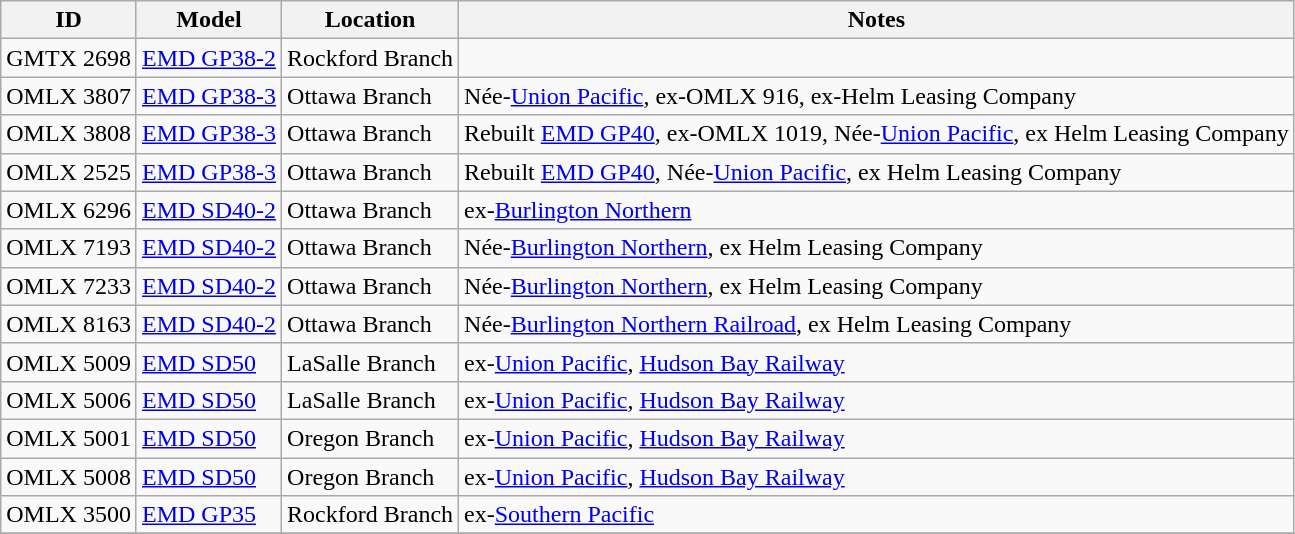<table class="wikitable">
<tr>
<th>ID</th>
<th>Model</th>
<th>Location</th>
<th>Notes</th>
</tr>
<tr>
<td>GMTX 2698</td>
<td><a href='#'>EMD GP38-2</a></td>
<td>Rockford Branch</td>
<td></td>
</tr>
<tr>
<td>OMLX 3807</td>
<td><a href='#'>EMD GP38-3</a></td>
<td>Ottawa Branch</td>
<td>Née-<a href='#'>Union Pacific</a>, ex-OMLX 916, ex-Helm Leasing Company</td>
</tr>
<tr>
<td>OMLX 3808</td>
<td><a href='#'>EMD GP38-3</a></td>
<td>Ottawa Branch</td>
<td>Rebuilt <a href='#'>EMD GP40</a>, ex-OMLX 1019, Née-<a href='#'>Union Pacific</a>, ex Helm Leasing Company</td>
</tr>
<tr>
<td>OMLX 2525</td>
<td><a href='#'>EMD GP38-3</a></td>
<td>Ottawa Branch</td>
<td>Rebuilt <a href='#'>EMD GP40</a>, Née-<a href='#'>Union Pacific</a>, ex Helm Leasing Company</td>
</tr>
<tr>
<td>OMLX 6296</td>
<td><a href='#'>EMD SD40-2</a></td>
<td>Ottawa Branch</td>
<td>ex-<a href='#'>Burlington Northern</a></td>
</tr>
<tr>
<td>OMLX 7193</td>
<td><a href='#'>EMD SD40-2</a></td>
<td>Ottawa Branch</td>
<td>Née-<a href='#'>Burlington Northern</a>, ex Helm Leasing Company</td>
</tr>
<tr>
<td>OMLX 7233</td>
<td><a href='#'>EMD SD40-2</a></td>
<td>Ottawa Branch</td>
<td>Née-<a href='#'>Burlington Northern</a>, ex Helm Leasing Company</td>
</tr>
<tr>
<td>OMLX 8163</td>
<td><a href='#'>EMD SD40-2</a></td>
<td>Ottawa Branch</td>
<td>Née-<a href='#'>Burlington Northern Railroad</a>, ex Helm Leasing Company</td>
</tr>
<tr>
<td>OMLX 5009</td>
<td><a href='#'>EMD SD50</a></td>
<td>LaSalle Branch</td>
<td>ex-<a href='#'>Union Pacific</a>, <a href='#'>Hudson Bay Railway</a></td>
</tr>
<tr>
<td>OMLX 5006</td>
<td><a href='#'>EMD SD50</a></td>
<td>LaSalle Branch</td>
<td>ex-<a href='#'>Union Pacific</a>, <a href='#'>Hudson Bay Railway</a></td>
</tr>
<tr>
<td>OMLX 5001</td>
<td><a href='#'>EMD SD50</a></td>
<td>Oregon Branch</td>
<td>ex-<a href='#'>Union Pacific</a>, <a href='#'>Hudson Bay Railway</a></td>
</tr>
<tr>
<td>OMLX 5008</td>
<td><a href='#'>EMD SD50</a></td>
<td>Oregon Branch</td>
<td>ex-<a href='#'>Union Pacific</a>, <a href='#'>Hudson Bay Railway</a></td>
</tr>
<tr>
<td>OMLX 3500</td>
<td><a href='#'>EMD GP35</a></td>
<td>Rockford Branch</td>
<td>ex-<a href='#'>Southern Pacific</a></td>
</tr>
<tr>
</tr>
</table>
